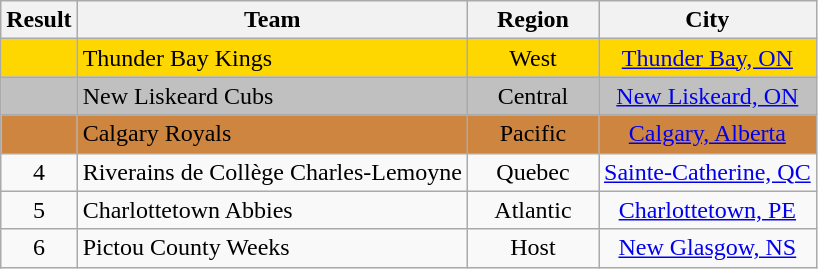<table class="wikitable" style="text-align: center;">
<tr>
<th width=20>Result</th>
<th>Team</th>
<th width=80>Region</th>
<th>City</th>
</tr>
<tr align="center" bgcolor=gold>
<td></td>
<td align="left">Thunder Bay Kings</td>
<td>West</td>
<td><a href='#'>Thunder Bay, ON</a></td>
</tr>
<tr align="center" bgcolor=silver>
<td></td>
<td align="left">New Liskeard Cubs</td>
<td>Central</td>
<td><a href='#'>New Liskeard, ON</a></td>
</tr>
<tr align="center" bgcolor=Peru>
<td></td>
<td align="left">Calgary Royals</td>
<td>Pacific</td>
<td><a href='#'>Calgary, Alberta</a></td>
</tr>
<tr>
<td>4</td>
<td align="left">Riverains de Collège Charles-Lemoyne</td>
<td>Quebec</td>
<td><a href='#'>Sainte-Catherine, QC</a></td>
</tr>
<tr>
<td>5</td>
<td align="left">Charlottetown Abbies</td>
<td>Atlantic</td>
<td><a href='#'>Charlottetown, PE</a></td>
</tr>
<tr>
<td>6</td>
<td align="left">Pictou County Weeks</td>
<td>Host</td>
<td><a href='#'>New Glasgow, NS</a></td>
</tr>
</table>
